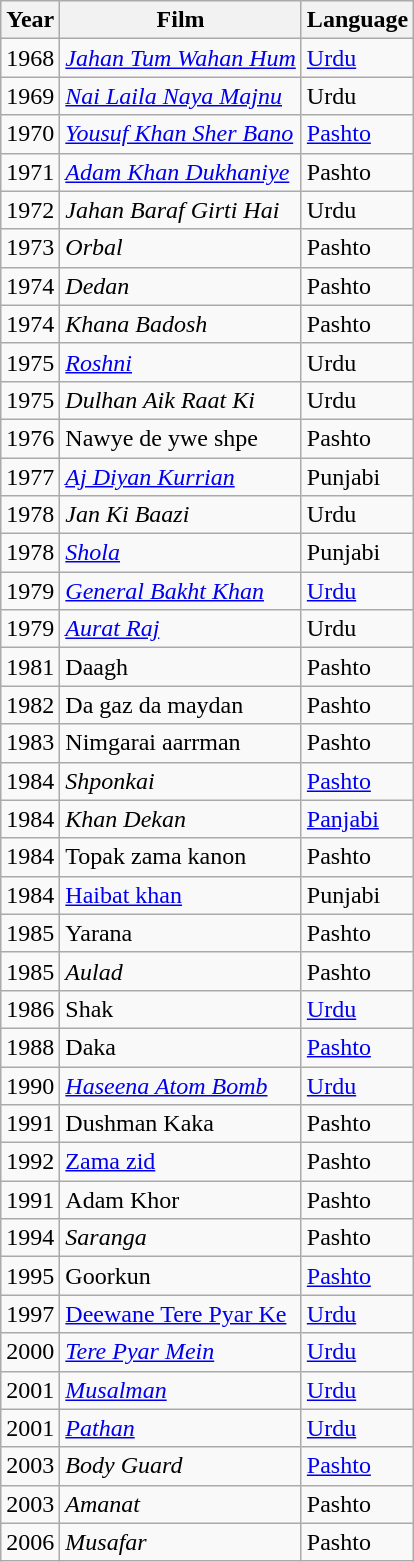<table class= "wikitable">
<tr>
<th>Year</th>
<th>Film</th>
<th>Language</th>
</tr>
<tr>
<td>1968</td>
<td><em><a href='#'>Jahan Tum Wahan Hum</a></em></td>
<td><a href='#'>Urdu</a></td>
</tr>
<tr>
<td>1969</td>
<td><em><a href='#'>Nai Laila Naya Majnu</a></em></td>
<td>Urdu</td>
</tr>
<tr>
<td>1970</td>
<td><em><a href='#'>Yousuf Khan Sher Bano</a></em></td>
<td><a href='#'>Pashto</a></td>
</tr>
<tr>
<td>1971</td>
<td><em><a href='#'>Adam Khan Dukhaniye</a></em></td>
<td>Pashto</td>
</tr>
<tr>
<td>1972</td>
<td><em>Jahan Baraf Girti Hai</em></td>
<td>Urdu</td>
</tr>
<tr>
<td>1973</td>
<td><em>Orbal</em></td>
<td>Pashto</td>
</tr>
<tr>
<td>1974</td>
<td><em>Dedan</em></td>
<td>Pashto</td>
</tr>
<tr>
<td>1974</td>
<td><em>Khana Badosh</em></td>
<td>Pashto</td>
</tr>
<tr>
<td>1975</td>
<td><em><a href='#'>Roshni</a></em></td>
<td>Urdu</td>
</tr>
<tr>
<td>1975</td>
<td><em>Dulhan Aik Raat Ki</em></td>
<td>Urdu</td>
</tr>
<tr>
<td>1976</td>
<td>Nawye de ywe shpe</td>
<td>Pashto</td>
</tr>
<tr>
<td>1977</td>
<td><em><a href='#'>Aj Diyan Kurrian</a></em></td>
<td>Punjabi</td>
</tr>
<tr>
<td>1978</td>
<td><em>Jan Ki Baazi</em></td>
<td>Urdu</td>
</tr>
<tr>
<td>1978</td>
<td><em><a href='#'>Shola</a></em></td>
<td>Punjabi</td>
</tr>
<tr>
<td>1979</td>
<td><em><a href='#'>General Bakht Khan</a></em></td>
<td><a href='#'>Urdu</a></td>
</tr>
<tr>
<td>1979</td>
<td><em><a href='#'>Aurat Raj</a></em></td>
<td>Urdu</td>
</tr>
<tr>
<td>1981</td>
<td>Daagh</td>
<td>Pashto</td>
</tr>
<tr>
<td>1982</td>
<td>Da gaz da maydan</td>
<td>Pashto</td>
</tr>
<tr>
<td>1983</td>
<td>Nimgarai aarrman</td>
<td>Pashto</td>
</tr>
<tr>
<td>1984</td>
<td><em>Shponkai</em></td>
<td><a href='#'>Pashto</a></td>
</tr>
<tr>
<td>1984</td>
<td><em>Khan Dekan</em></td>
<td><a href='#'>Panjabi</a></td>
</tr>
<tr>
<td>1984</td>
<td>Topak zama kanon</td>
<td>Pashto</td>
</tr>
<tr>
<td>1984</td>
<td><a href='#'>Haibat khan</a></td>
<td>Punjabi</td>
</tr>
<tr>
<td>1985</td>
<td>Yarana</td>
<td>Pashto</td>
</tr>
<tr>
<td>1985</td>
<td><em>Aulad</em></td>
<td>Pashto</td>
</tr>
<tr>
<td>1986</td>
<td>Shak</td>
<td><a href='#'>Urdu</a></td>
</tr>
<tr>
<td>1988</td>
<td>Daka</td>
<td><a href='#'>Pashto</a></td>
</tr>
<tr>
<td>1990</td>
<td><em><a href='#'>Haseena Atom Bomb</a></em></td>
<td><a href='#'>Urdu</a></td>
</tr>
<tr>
<td>1991</td>
<td>Dushman Kaka</td>
<td>Pashto</td>
</tr>
<tr>
<td>1992</td>
<td><a href='#'>Zama zid</a></td>
<td>Pashto</td>
</tr>
<tr>
<td>1991</td>
<td>Adam Khor</td>
<td>Pashto</td>
</tr>
<tr>
<td>1994</td>
<td><em>Saranga</em></td>
<td>Pashto</td>
</tr>
<tr>
<td>1995</td>
<td>Goorkun</td>
<td><a href='#'>Pashto</a></td>
</tr>
<tr>
<td>1997</td>
<td><a href='#'>Deewane Tere Pyar Ke</a></td>
<td><a href='#'>Urdu</a></td>
</tr>
<tr>
<td>2000</td>
<td><em><a href='#'>Tere Pyar Mein</a></em></td>
<td><a href='#'>Urdu</a></td>
</tr>
<tr>
<td>2001</td>
<td><em><a href='#'>Musalman</a></em></td>
<td><a href='#'>Urdu</a></td>
</tr>
<tr>
<td>2001</td>
<td><em><a href='#'>Pathan</a></em></td>
<td><a href='#'>Urdu</a></td>
</tr>
<tr>
<td>2003</td>
<td><em>Body Guard</em></td>
<td><a href='#'>Pashto</a></td>
</tr>
<tr>
<td>2003</td>
<td><em>Amanat</em></td>
<td>Pashto</td>
</tr>
<tr>
<td>2006</td>
<td><em>Musafar</em></td>
<td>Pashto</td>
</tr>
</table>
